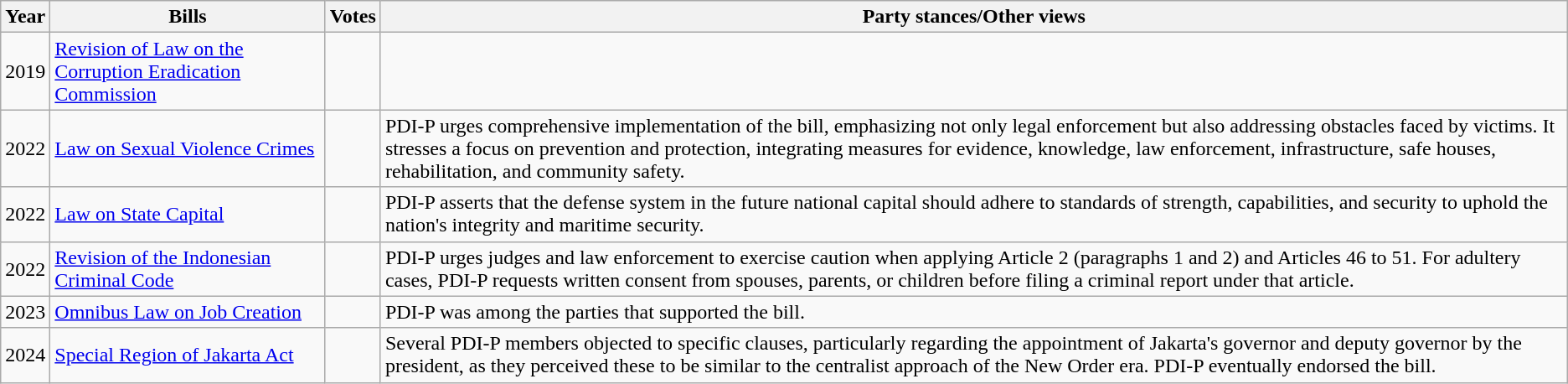<table class="wikitable">
<tr>
<th>Year</th>
<th>Bills</th>
<th>Votes</th>
<th>Party stances/Other views</th>
</tr>
<tr>
<td style="text-align: center;">2019</td>
<td><a href='#'>Revision of Law on the Corruption Eradication Commission</a><br></td>
<td style="text-align: center;"></td>
<td></td>
</tr>
<tr>
<td style="text-align: center;">2022</td>
<td><a href='#'>Law on Sexual Violence Crimes</a><br></td>
<td style="text-align: center;"></td>
<td>PDI-P urges comprehensive implementation of the bill, emphasizing not only legal enforcement but also addressing obstacles faced by victims. It stresses a focus on prevention and protection, integrating measures for evidence, knowledge, law enforcement, infrastructure, safe houses, rehabilitation, and community safety.</td>
</tr>
<tr>
<td style="text-align: center;">2022</td>
<td><a href='#'>Law on State Capital</a><br></td>
<td style="text-align: center;"></td>
<td>PDI-P asserts that the defense system in the future national capital should adhere to standards of strength, capabilities, and security to uphold the nation's integrity and maritime security.</td>
</tr>
<tr>
<td style="text-align: center;">2022</td>
<td><a href='#'>Revision of the Indonesian Criminal Code</a><br></td>
<td style="text-align: center;"></td>
<td>PDI-P urges judges and law enforcement to exercise caution when applying Article 2 (paragraphs 1 and 2) and Articles 46 to 51. For adultery cases, PDI-P requests written consent from spouses, parents, or children before filing a criminal report under that article.</td>
</tr>
<tr>
<td style="text-align: center;">2023</td>
<td><a href='#'>Omnibus Law on Job Creation</a><br></td>
<td style="text-align: center;"></td>
<td>PDI-P was among the parties that supported the bill.</td>
</tr>
<tr>
<td style="text-align: center;">2024</td>
<td><a href='#'>Special Region of Jakarta Act</a><br></td>
<td style="text-align: center;"></td>
<td>Several PDI-P members objected to specific clauses, particularly regarding the appointment of Jakarta's governor and deputy governor by the president, as they perceived these to be similar to the centralist approach of the New Order era. PDI-P eventually endorsed the bill.</td>
</tr>
</table>
